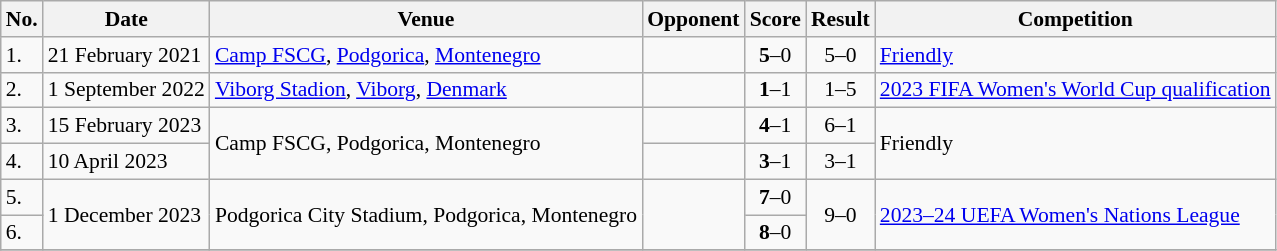<table class="wikitable" style="font-size:90%">
<tr>
<th>No.</th>
<th>Date</th>
<th>Venue</th>
<th>Opponent</th>
<th>Score</th>
<th>Result</th>
<th>Competition</th>
</tr>
<tr>
<td>1.</td>
<td>21 February 2021</td>
<td><a href='#'>Camp FSCG</a>, <a href='#'>Podgorica</a>, <a href='#'>Montenegro</a></td>
<td></td>
<td align=center><strong>5</strong>–0</td>
<td align=center>5–0</td>
<td><a href='#'>Friendly</a></td>
</tr>
<tr>
<td>2.</td>
<td>1 September 2022</td>
<td><a href='#'>Viborg Stadion</a>, <a href='#'>Viborg</a>, <a href='#'>Denmark</a></td>
<td></td>
<td align=center><strong>1</strong>–1</td>
<td align=center>1–5</td>
<td><a href='#'>2023 FIFA Women's World Cup qualification</a></td>
</tr>
<tr>
<td>3.</td>
<td>15 February 2023</td>
<td rowspan=2>Camp FSCG, Podgorica, Montenegro</td>
<td></td>
<td align=center><strong>4</strong>–1</td>
<td align=center>6–1</td>
<td rowspan=2>Friendly</td>
</tr>
<tr>
<td>4.</td>
<td>10 April 2023</td>
<td></td>
<td align=center><strong>3</strong>–1</td>
<td align=center>3–1</td>
</tr>
<tr>
<td>5.</td>
<td rowspan=2>1 December 2023</td>
<td rowspan=2>Podgorica City Stadium, Podgorica, Montenegro</td>
<td rowspan=2></td>
<td align=center><strong>7</strong>–0</td>
<td rowspan=2 align=center>9–0</td>
<td rowspan=2><a href='#'>2023–24 UEFA Women's Nations League</a></td>
</tr>
<tr>
<td>6.</td>
<td align=center><strong>8</strong>–0</td>
</tr>
<tr>
</tr>
</table>
